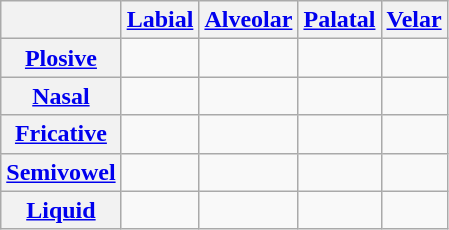<table class="wikitable" style="text-align:center;">
<tr>
<th></th>
<th><a href='#'>Labial</a></th>
<th><a href='#'>Alveolar</a></th>
<th><a href='#'>Palatal</a></th>
<th><a href='#'>Velar</a></th>
</tr>
<tr>
<th><a href='#'>Plosive</a></th>
<td></td>
<td> </td>
<td></td>
<td></td>
</tr>
<tr>
<th><a href='#'>Nasal</a></th>
<td></td>
<td></td>
<td></td>
<td></td>
</tr>
<tr>
<th><a href='#'>Fricative</a></th>
<td></td>
<td></td>
<td></td>
<td></td>
</tr>
<tr>
<th><a href='#'>Semivowel</a></th>
<td></td>
<td></td>
<td></td>
<td></td>
</tr>
<tr>
<th><a href='#'>Liquid</a></th>
<td></td>
<td></td>
<td></td>
<td></td>
</tr>
</table>
